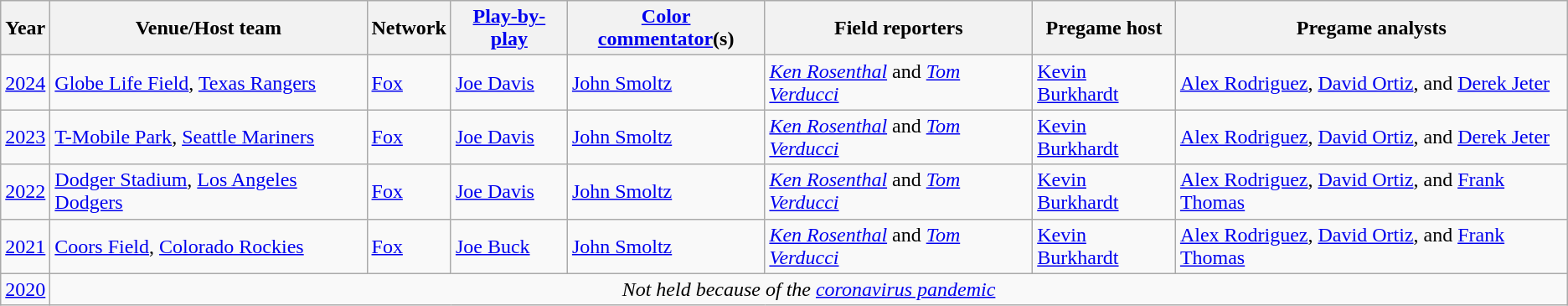<table class="wikitable">
<tr>
<th>Year</th>
<th>Venue/Host team</th>
<th>Network</th>
<th><a href='#'>Play-by-play</a></th>
<th><a href='#'>Color commentator</a>(s)</th>
<th>Field reporters</th>
<th>Pregame host</th>
<th>Pregame analysts</th>
</tr>
<tr>
<td><a href='#'>2024</a></td>
<td><a href='#'>Globe Life Field</a>, <a href='#'>Texas Rangers</a></td>
<td><a href='#'>Fox</a></td>
<td><a href='#'>Joe Davis</a></td>
<td><a href='#'>John Smoltz</a></td>
<td><em><a href='#'>Ken Rosenthal</a></em> and <em><a href='#'>Tom Verducci</a></em></td>
<td><a href='#'>Kevin Burkhardt</a></td>
<td><a href='#'>Alex Rodriguez</a>, <a href='#'>David Ortiz</a>, and <a href='#'>Derek Jeter</a></td>
</tr>
<tr>
<td><a href='#'>2023</a></td>
<td><a href='#'>T-Mobile Park</a>, <a href='#'>Seattle Mariners</a></td>
<td><a href='#'>Fox</a></td>
<td><a href='#'>Joe Davis</a></td>
<td><a href='#'>John Smoltz</a></td>
<td><em><a href='#'>Ken Rosenthal</a></em> and <em><a href='#'>Tom Verducci</a></em></td>
<td><a href='#'>Kevin Burkhardt</a></td>
<td><a href='#'>Alex Rodriguez</a>, <a href='#'>David Ortiz</a>, and <a href='#'>Derek Jeter</a></td>
</tr>
<tr>
<td><a href='#'>2022</a></td>
<td><a href='#'>Dodger Stadium</a>, <a href='#'>Los Angeles Dodgers</a></td>
<td><a href='#'>Fox</a></td>
<td><a href='#'>Joe Davis</a></td>
<td><a href='#'>John Smoltz</a></td>
<td><em><a href='#'>Ken Rosenthal</a></em> and <em><a href='#'>Tom Verducci</a></em></td>
<td><a href='#'>Kevin Burkhardt</a></td>
<td><a href='#'>Alex Rodriguez</a>, <a href='#'>David Ortiz</a>, and <a href='#'>Frank Thomas</a></td>
</tr>
<tr>
<td><a href='#'>2021</a></td>
<td><a href='#'>Coors Field</a>, <a href='#'>Colorado Rockies</a></td>
<td><a href='#'>Fox</a></td>
<td><a href='#'>Joe Buck</a></td>
<td><a href='#'>John Smoltz</a></td>
<td><em><a href='#'>Ken Rosenthal</a></em> and <em><a href='#'>Tom Verducci</a></em></td>
<td><a href='#'>Kevin Burkhardt</a></td>
<td><a href='#'>Alex Rodriguez</a>, <a href='#'>David Ortiz</a>, and <a href='#'>Frank Thomas</a></td>
</tr>
<tr>
<td><a href='#'>2020</a></td>
<td colspan="7" style="text-align:center;"><em>Not held because of the <a href='#'>coronavirus pandemic</a></em></td>
</tr>
</table>
